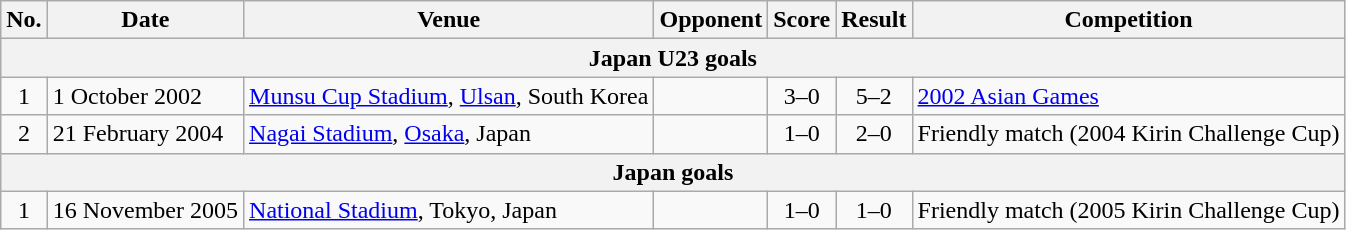<table class="wikitable sortable">
<tr>
<th scope="col">No.</th>
<th scope="col">Date</th>
<th scope="col">Venue</th>
<th scope="col">Opponent</th>
<th scope="col">Score</th>
<th scope="col">Result</th>
<th scope="col">Competition</th>
</tr>
<tr>
<th colspan="7">Japan U23 goals</th>
</tr>
<tr>
<td align="center">1</td>
<td>1 October 2002</td>
<td><a href='#'>Munsu Cup Stadium</a>, <a href='#'>Ulsan</a>, South Korea</td>
<td></td>
<td align="center">3–0</td>
<td align="center">5–2</td>
<td><a href='#'>2002 Asian Games</a></td>
</tr>
<tr>
<td align="center">2</td>
<td>21 February 2004</td>
<td><a href='#'>Nagai Stadium</a>, <a href='#'>Osaka</a>, Japan</td>
<td></td>
<td align="center">1–0</td>
<td align="center">2–0</td>
<td>Friendly match (2004 Kirin Challenge Cup)</td>
</tr>
<tr>
<th colspan="7">Japan goals</th>
</tr>
<tr>
<td align="center">1</td>
<td>16 November 2005</td>
<td><a href='#'>National Stadium</a>, Tokyo, Japan</td>
<td></td>
<td align="center">1–0</td>
<td align="center">1–0</td>
<td>Friendly match (2005 Kirin Challenge Cup)</td>
</tr>
</table>
